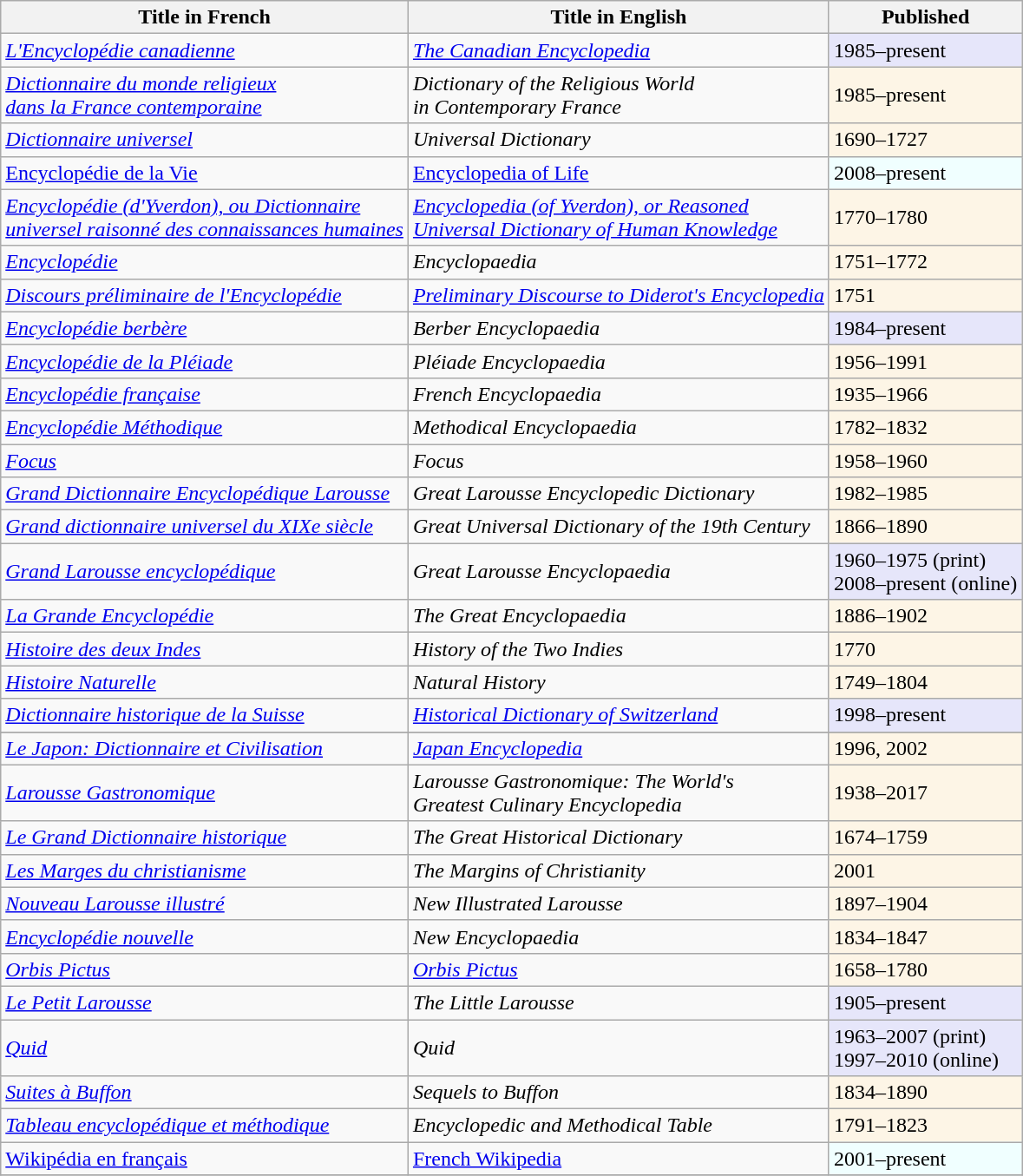<table class="wikitable sortable">
<tr>
<th>Title in French</th>
<th>Title in English</th>
<th>Published</th>
</tr>
<tr>
<td><em><a href='#'>L'Encyclopédie canadienne</a></em></td>
<td><em><a href='#'>The Canadian Encyclopedia</a></em></td>
<td style="background:Lavender">1985–present</td>
</tr>
<tr>
<td><em><a href='#'>Dictionnaire du monde religieux<br>dans la France contemporaine</a></em></td>
<td><em>Dictionary of the Religious World<br>in Contemporary France</em></td>
<td style="background:OldLace">1985–present</td>
</tr>
<tr>
<td><em><a href='#'>Dictionnaire universel</a></em></td>
<td><em>Universal Dictionary</em></td>
<td style="background:OldLace">1690–1727</td>
</tr>
<tr>
<td><a href='#'>Encyclopédie de la Vie</a></td>
<td><a href='#'>Encyclopedia of Life</a></td>
<td style="background:Azure">2008–present</td>
</tr>
<tr>
<td><em><a href='#'>Encyclopédie (d'Yverdon), ou Dictionnaire<br>universel raisonné des connaissances humaines</a></em></td>
<td><em><a href='#'>Encyclopedia (of Yverdon), or Reasoned<br>Universal Dictionary of Human Knowledge</a></em></td>
<td style="background:OldLace">1770–1780</td>
</tr>
<tr>
<td><em><a href='#'>Encyclopédie</a></em></td>
<td><em>Encyclopaedia</em></td>
<td style="background:OldLace">1751–1772</td>
</tr>
<tr>
<td><em><a href='#'>Discours préliminaire de l'Encyclopédie</a></em></td>
<td><em><a href='#'>Preliminary Discourse to Diderot's Encyclopedia</a></em></td>
<td style="background:OldLace">1751</td>
</tr>
<tr>
<td><em><a href='#'>Encyclopédie berbère</a></em></td>
<td><em>Berber Encyclopaedia</em></td>
<td style="background:Lavender">1984–present</td>
</tr>
<tr>
<td><em><a href='#'>Encyclopédie de la Pléiade</a></em></td>
<td><em>Pléiade Encyclopaedia</em></td>
<td style="background:OldLace">1956–1991</td>
</tr>
<tr>
<td><em><a href='#'>Encyclopédie française</a></em></td>
<td><em>French Encyclopaedia</em></td>
<td style="background:OldLace">1935–1966</td>
</tr>
<tr>
<td><em><a href='#'>Encyclopédie Méthodique</a></em></td>
<td><em>Methodical Encyclopaedia</em></td>
<td style="background:OldLace">1782–1832</td>
</tr>
<tr>
<td><em><a href='#'>Focus</a></em></td>
<td><em>Focus</em></td>
<td style="background:OldLace">1958–1960</td>
</tr>
<tr>
<td><em><a href='#'>Grand Dictionnaire Encyclopédique Larousse</a></em></td>
<td><em>Great Larousse Encyclopedic Dictionary</em></td>
<td style="background:OldLace">1982–1985</td>
</tr>
<tr>
<td><em><a href='#'>Grand dictionnaire universel du XIXe siècle</a></em></td>
<td><em>Great Universal Dictionary of the 19th Century</em></td>
<td style="background:OldLace">1866–1890</td>
</tr>
<tr>
<td><em><a href='#'>Grand Larousse encyclopédique</a></em></td>
<td><em>Great Larousse Encyclopaedia</em></td>
<td style="background:Lavender">1960–1975 (print)<br>2008–present (online)</td>
</tr>
<tr>
<td><em><a href='#'>La Grande Encyclopédie</a></em></td>
<td><em>The Great Encyclopaedia</em></td>
<td style="background:OldLace">1886–1902</td>
</tr>
<tr>
<td><em><a href='#'>Histoire des deux Indes</a></em></td>
<td><em>History of the Two Indies</em></td>
<td style="background:OldLace">1770</td>
</tr>
<tr>
<td><em><a href='#'>Histoire Naturelle</a></em></td>
<td><em>Natural History</em></td>
<td style="background:OldLace">1749–1804</td>
</tr>
<tr>
<td><em><a href='#'>Dictionnaire historique de la Suisse</a></em></td>
<td><em><a href='#'>Historical Dictionary of Switzerland</a></em></td>
<td style="background:Lavender">1998–present</td>
</tr>
<tr>
</tr>
<tr>
<td><em><a href='#'>Le Japon: Dictionnaire et Civilisation</a></em></td>
<td><em><a href='#'>Japan Encyclopedia</a></em></td>
<td style="background:OldLace">1996, 2002</td>
</tr>
<tr>
<td><em><a href='#'>Larousse Gastronomique</a></em></td>
<td><em>Larousse Gastronomique: The World's<br>Greatest Culinary Encyclopedia</em></td>
<td style="background:OldLace">1938–2017</td>
</tr>
<tr>
<td><em><a href='#'>Le Grand Dictionnaire historique</a></em></td>
<td><em>The Great Historical Dictionary</em></td>
<td style="background:OldLace">1674–1759</td>
</tr>
<tr>
<td><em><a href='#'>Les Marges du christianisme</a></em></td>
<td><em>The Margins of Christianity</em></td>
<td style="background:OldLace">2001</td>
</tr>
<tr>
<td><em><a href='#'>Nouveau Larousse illustré</a></em></td>
<td><em>New Illustrated Larousse</em></td>
<td style="background:OldLace">1897–1904</td>
</tr>
<tr>
<td><em><a href='#'>Encyclopédie nouvelle</a></em></td>
<td><em>New Encyclopaedia</em></td>
<td style="background:OldLace">1834–1847</td>
</tr>
<tr>
<td><em><a href='#'>Orbis Pictus</a></em></td>
<td><em><a href='#'>Orbis Pictus</a></em></td>
<td style="background:OldLace">1658–1780</td>
</tr>
<tr>
<td><em><a href='#'>Le Petit Larousse</a></em></td>
<td><em>The Little Larousse</em></td>
<td style="background:Lavender">1905–present</td>
</tr>
<tr>
<td><em><a href='#'>Quid</a></em></td>
<td><em>Quid</em></td>
<td style="background:Lavender">1963–2007 (print)<br>1997–2010 (online)</td>
</tr>
<tr>
<td><em><a href='#'>Suites à Buffon</a></em></td>
<td><em>Sequels to Buffon</em></td>
<td style="background:OldLace">1834–1890</td>
</tr>
<tr>
<td><em><a href='#'>Tableau encyclopédique et méthodique</a></em></td>
<td><em>Encyclopedic and Methodical Table</em></td>
<td style="background:OldLace">1791–1823</td>
</tr>
<tr>
<td><a href='#'>Wikipédia en français</a></td>
<td><a href='#'>French Wikipedia</a></td>
<td style="background:Azure">2001–present</td>
</tr>
<tr>
</tr>
</table>
